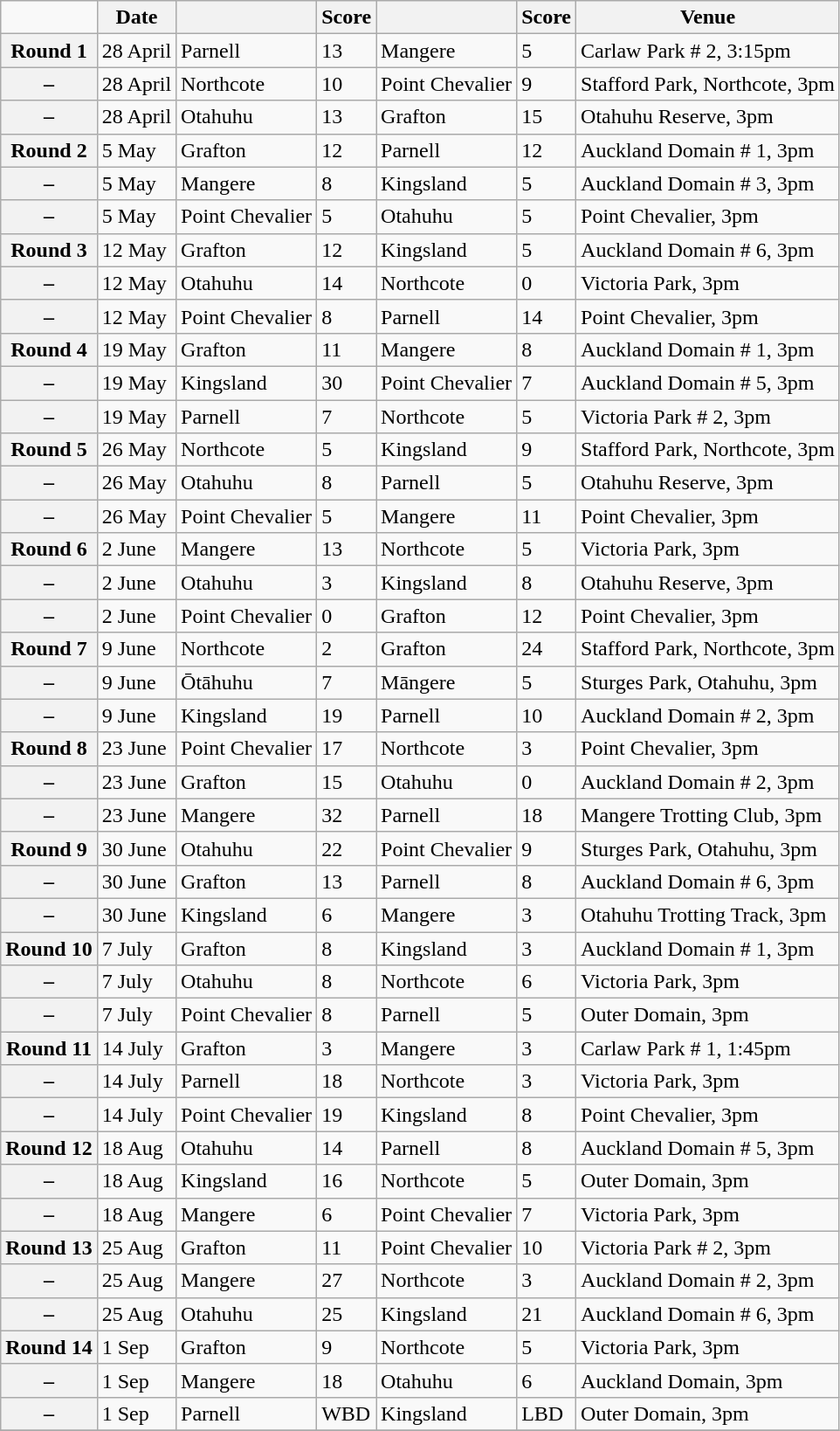<table class="wikitable mw-collapsible">
<tr>
<td></td>
<th scope="col">Date</th>
<th scope="col"></th>
<th scope="col">Score</th>
<th scope="col"></th>
<th scope="col">Score</th>
<th scope="col">Venue</th>
</tr>
<tr>
<th scope="row">Round 1</th>
<td>28 April</td>
<td>Parnell</td>
<td>13</td>
<td>Mangere</td>
<td>5</td>
<td>Carlaw Park # 2, 3:15pm</td>
</tr>
<tr>
<th scope="row">–</th>
<td>28 April</td>
<td>Northcote</td>
<td>10</td>
<td>Point Chevalier</td>
<td>9</td>
<td>Stafford Park, Northcote, 3pm</td>
</tr>
<tr>
<th scope="row">–</th>
<td>28 April</td>
<td>Otahuhu</td>
<td>13</td>
<td>Grafton</td>
<td>15</td>
<td>Otahuhu Reserve, 3pm</td>
</tr>
<tr>
<th scope="row">Round 2</th>
<td>5 May</td>
<td>Grafton</td>
<td>12</td>
<td>Parnell</td>
<td>12</td>
<td>Auckland Domain # 1, 3pm</td>
</tr>
<tr>
<th scope="row">–</th>
<td>5 May</td>
<td>Mangere</td>
<td>8</td>
<td>Kingsland</td>
<td>5</td>
<td>Auckland Domain # 3, 3pm</td>
</tr>
<tr>
<th scope="row">–</th>
<td>5 May</td>
<td>Point Chevalier</td>
<td>5</td>
<td>Otahuhu</td>
<td>5</td>
<td>Point Chevalier, 3pm</td>
</tr>
<tr>
<th scope="row">Round 3</th>
<td>12 May</td>
<td>Grafton</td>
<td>12</td>
<td>Kingsland</td>
<td>5</td>
<td>Auckland Domain # 6, 3pm</td>
</tr>
<tr>
<th scope="row">–</th>
<td>12 May</td>
<td>Otahuhu</td>
<td>14</td>
<td>Northcote</td>
<td>0</td>
<td>Victoria Park, 3pm</td>
</tr>
<tr>
<th scope="row">–</th>
<td>12 May</td>
<td>Point Chevalier</td>
<td>8</td>
<td>Parnell</td>
<td>14</td>
<td>Point Chevalier, 3pm</td>
</tr>
<tr>
<th scope="row">Round 4</th>
<td>19 May</td>
<td>Grafton</td>
<td>11</td>
<td>Mangere</td>
<td>8</td>
<td>Auckland Domain # 1, 3pm</td>
</tr>
<tr>
<th scope="row">–</th>
<td>19 May</td>
<td>Kingsland</td>
<td>30</td>
<td>Point Chevalier</td>
<td>7</td>
<td>Auckland Domain # 5, 3pm</td>
</tr>
<tr>
<th scope="row">–</th>
<td>19 May</td>
<td>Parnell</td>
<td>7</td>
<td>Northcote</td>
<td>5</td>
<td>Victoria Park # 2, 3pm</td>
</tr>
<tr>
<th scope="row">Round 5</th>
<td>26 May</td>
<td>Northcote</td>
<td>5</td>
<td>Kingsland</td>
<td>9</td>
<td>Stafford Park, Northcote, 3pm</td>
</tr>
<tr>
<th scope="row">–</th>
<td>26 May</td>
<td>Otahuhu</td>
<td>8</td>
<td>Parnell</td>
<td>5</td>
<td>Otahuhu Reserve, 3pm</td>
</tr>
<tr>
<th scope="row">–</th>
<td>26 May</td>
<td>Point Chevalier</td>
<td>5</td>
<td>Mangere</td>
<td>11</td>
<td>Point Chevalier, 3pm</td>
</tr>
<tr>
<th scope="row">Round 6</th>
<td>2 June</td>
<td>Mangere</td>
<td>13</td>
<td>Northcote</td>
<td>5</td>
<td>Victoria Park, 3pm</td>
</tr>
<tr>
<th scope="row">–</th>
<td>2 June</td>
<td>Otahuhu</td>
<td>3</td>
<td>Kingsland</td>
<td>8</td>
<td>Otahuhu Reserve, 3pm</td>
</tr>
<tr>
<th scope="row">–</th>
<td>2 June</td>
<td>Point Chevalier</td>
<td>0</td>
<td>Grafton</td>
<td>12</td>
<td>Point Chevalier, 3pm</td>
</tr>
<tr>
<th scope="row">Round 7</th>
<td>9 June</td>
<td>Northcote</td>
<td>2</td>
<td>Grafton</td>
<td>24</td>
<td>Stafford Park, Northcote, 3pm</td>
</tr>
<tr>
<th scope="row">–</th>
<td>9 June</td>
<td>Ōtāhuhu</td>
<td>7</td>
<td>Māngere</td>
<td>5</td>
<td>Sturges Park, Otahuhu, 3pm</td>
</tr>
<tr>
<th scope="row">–</th>
<td>9 June</td>
<td>Kingsland</td>
<td>19</td>
<td>Parnell</td>
<td>10</td>
<td>Auckland Domain # 2, 3pm</td>
</tr>
<tr>
<th scope="row">Round 8</th>
<td>23 June</td>
<td>Point Chevalier</td>
<td>17</td>
<td>Northcote</td>
<td>3</td>
<td>Point Chevalier, 3pm</td>
</tr>
<tr>
<th scope="row">–</th>
<td>23 June</td>
<td>Grafton</td>
<td>15</td>
<td>Otahuhu</td>
<td>0</td>
<td>Auckland Domain # 2, 3pm</td>
</tr>
<tr>
<th scope="row">–</th>
<td>23 June</td>
<td>Mangere</td>
<td>32</td>
<td>Parnell</td>
<td>18</td>
<td>Mangere Trotting Club, 3pm</td>
</tr>
<tr>
<th scope="row">Round 9</th>
<td>30 June</td>
<td>Otahuhu</td>
<td>22</td>
<td>Point Chevalier</td>
<td>9</td>
<td>Sturges Park, Otahuhu, 3pm</td>
</tr>
<tr>
<th scope="row">–</th>
<td>30 June</td>
<td>Grafton</td>
<td>13</td>
<td>Parnell</td>
<td>8</td>
<td>Auckland Domain # 6, 3pm</td>
</tr>
<tr>
<th scope="row">–</th>
<td>30 June</td>
<td>Kingsland</td>
<td>6</td>
<td>Mangere</td>
<td>3</td>
<td>Otahuhu Trotting Track, 3pm</td>
</tr>
<tr>
<th scope="row">Round 10</th>
<td>7 July</td>
<td>Grafton</td>
<td>8</td>
<td>Kingsland</td>
<td>3</td>
<td>Auckland Domain # 1, 3pm</td>
</tr>
<tr>
<th scope="row">–</th>
<td>7 July</td>
<td>Otahuhu</td>
<td>8</td>
<td>Northcote</td>
<td>6</td>
<td>Victoria Park, 3pm</td>
</tr>
<tr>
<th scope="row">–</th>
<td>7 July</td>
<td>Point Chevalier</td>
<td>8</td>
<td>Parnell</td>
<td>5</td>
<td>Outer Domain, 3pm</td>
</tr>
<tr>
<th scope="row">Round 11</th>
<td>14 July</td>
<td>Grafton</td>
<td>3</td>
<td>Mangere</td>
<td>3</td>
<td>Carlaw Park # 1, 1:45pm</td>
</tr>
<tr>
<th scope="row">–</th>
<td>14 July</td>
<td>Parnell</td>
<td>18</td>
<td>Northcote</td>
<td>3</td>
<td>Victoria Park, 3pm</td>
</tr>
<tr>
<th scope="row">–</th>
<td>14 July</td>
<td>Point Chevalier</td>
<td>19</td>
<td>Kingsland</td>
<td>8</td>
<td>Point Chevalier, 3pm</td>
</tr>
<tr>
<th scope="row">Round 12</th>
<td>18 Aug</td>
<td>Otahuhu</td>
<td>14</td>
<td>Parnell</td>
<td>8</td>
<td>Auckland Domain # 5, 3pm</td>
</tr>
<tr>
<th scope="row">–</th>
<td>18 Aug</td>
<td>Kingsland</td>
<td>16</td>
<td>Northcote</td>
<td>5</td>
<td>Outer Domain, 3pm</td>
</tr>
<tr>
<th scope="row">–</th>
<td>18 Aug</td>
<td>Mangere</td>
<td>6</td>
<td>Point Chevalier</td>
<td>7</td>
<td>Victoria Park, 3pm</td>
</tr>
<tr>
<th scope="row">Round 13</th>
<td>25 Aug</td>
<td>Grafton</td>
<td>11</td>
<td>Point Chevalier</td>
<td>10</td>
<td>Victoria Park # 2, 3pm</td>
</tr>
<tr>
<th scope="row">–</th>
<td>25 Aug</td>
<td>Mangere</td>
<td>27</td>
<td>Northcote</td>
<td>3</td>
<td>Auckland Domain # 2, 3pm</td>
</tr>
<tr>
<th scope="row">–</th>
<td>25 Aug</td>
<td>Otahuhu</td>
<td>25</td>
<td>Kingsland</td>
<td>21</td>
<td>Auckland Domain # 6, 3pm</td>
</tr>
<tr>
<th scope="row">Round 14</th>
<td>1 Sep</td>
<td>Grafton</td>
<td>9</td>
<td>Northcote</td>
<td>5</td>
<td>Victoria Park, 3pm</td>
</tr>
<tr>
<th scope="row">–</th>
<td>1 Sep</td>
<td>Mangere</td>
<td>18</td>
<td>Otahuhu</td>
<td>6</td>
<td>Auckland Domain, 3pm</td>
</tr>
<tr>
<th scope="row">–</th>
<td>1 Sep</td>
<td>Parnell</td>
<td>WBD</td>
<td>Kingsland</td>
<td>LBD</td>
<td>Outer Domain, 3pm</td>
</tr>
<tr>
</tr>
</table>
